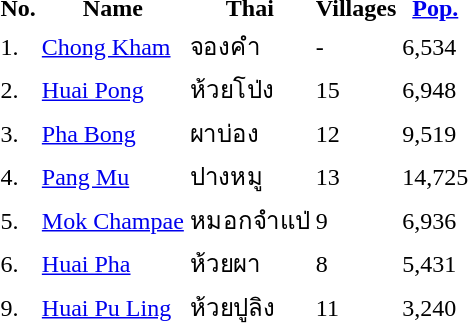<table>
<tr>
<th>No.</th>
<th>Name</th>
<th>Thai</th>
<th>Villages</th>
<th><a href='#'>Pop.</a></th>
</tr>
<tr>
<td>1.</td>
<td><a href='#'>Chong Kham</a></td>
<td>จองคำ</td>
<td>-</td>
<td>6,534</td>
</tr>
<tr>
<td>2.</td>
<td><a href='#'>Huai Pong</a></td>
<td>ห้วยโป่ง</td>
<td>15</td>
<td>6,948</td>
</tr>
<tr>
<td>3.</td>
<td><a href='#'>Pha Bong</a></td>
<td>ผาบ่อง</td>
<td>12</td>
<td>9,519</td>
</tr>
<tr>
<td>4.</td>
<td><a href='#'>Pang Mu</a></td>
<td>ปางหมู</td>
<td>13</td>
<td>14,725</td>
</tr>
<tr>
<td>5.</td>
<td><a href='#'>Mok Champae</a></td>
<td>หมอกจำแป่</td>
<td>9</td>
<td>6,936</td>
</tr>
<tr>
<td>6.</td>
<td><a href='#'>Huai Pha</a></td>
<td>ห้วยผา</td>
<td>8</td>
<td>5,431</td>
</tr>
<tr>
<td>9.</td>
<td><a href='#'>Huai Pu Ling</a></td>
<td>ห้วยปูลิง</td>
<td>11</td>
<td>3,240</td>
</tr>
</table>
